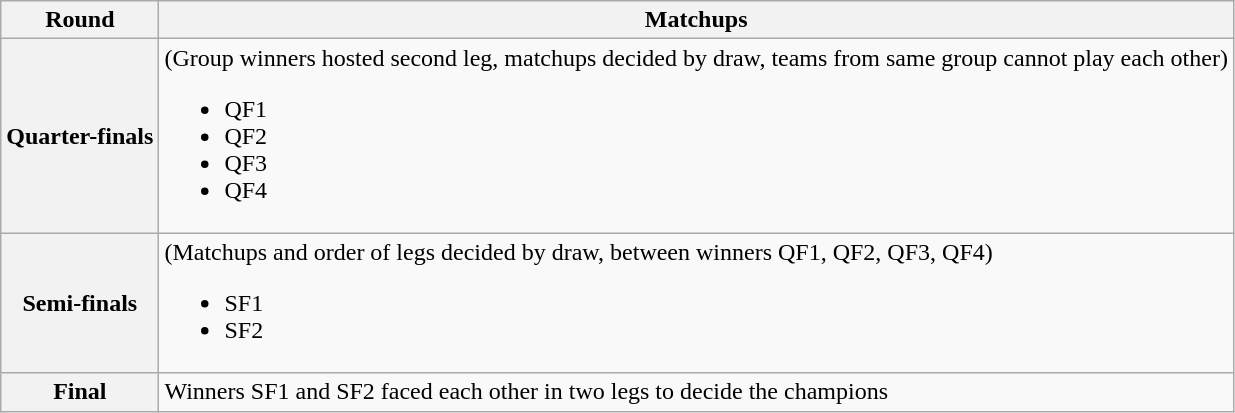<table class=wikitable>
<tr>
<th>Round</th>
<th>Matchups</th>
</tr>
<tr>
<th>Quarter-finals</th>
<td>(Group winners hosted second leg, matchups decided by draw, teams from same group cannot play each other)<br><ul><li>QF1</li><li>QF2</li><li>QF3</li><li>QF4</li></ul></td>
</tr>
<tr>
<th>Semi-finals</th>
<td>(Matchups and order of legs decided by draw, between winners QF1, QF2, QF3, QF4)<br><ul><li>SF1</li><li>SF2</li></ul></td>
</tr>
<tr>
<th>Final</th>
<td>Winners SF1 and SF2 faced each other in two legs to decide the champions</td>
</tr>
</table>
